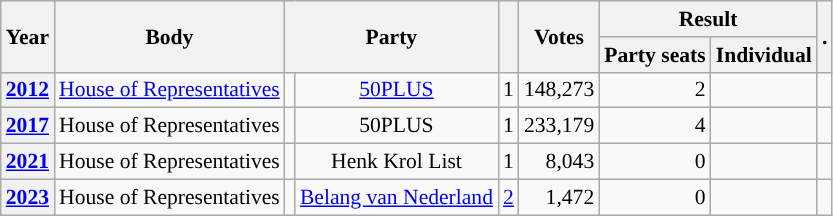<table class="wikitable plainrowheaders sortable" border=2 cellpadding=4 cellspacing=0 style="border: 1px #aaa solid; font-size: 90%; text-align:center;">
<tr>
<th scope="col" rowspan=2>Year</th>
<th scope="col" rowspan=2>Body</th>
<th scope="col" colspan=2 rowspan=2>Party</th>
<th scope="col" rowspan=2></th>
<th scope="col" rowspan=2>Votes</th>
<th scope="colgroup" colspan=2>Result</th>
<th scope="col" rowspan=2 class="unsortable">.</th>
</tr>
<tr>
<th scope="col">Party seats</th>
<th scope="col">Individual</th>
</tr>
<tr>
<th scope="row"><a href='#'>2012</a></th>
<td><a href='#'>House of Representatives</a></td>
<td style="background-color:"></td>
<td><a href='#'>50PLUS</a></td>
<td style=text-align:right>1</td>
<td style=text-align:right>148,273</td>
<td style=text-align:right>2</td>
<td></td>
<td></td>
</tr>
<tr>
<th scope="row"><a href='#'>2017</a></th>
<td>House of Representatives</td>
<td style="background-color:"></td>
<td>50PLUS</td>
<td style=text-align:right>1</td>
<td style=text-align:right>233,179</td>
<td style=text-align:right>4</td>
<td></td>
<td></td>
</tr>
<tr>
<th scope="row"><a href='#'>2021</a></th>
<td>House of Representatives</td>
<td style="background-color:"></td>
<td>Henk Krol List</td>
<td style=text-align:right>1</td>
<td style=text-align:right>8,043</td>
<td style=text-align:right>0</td>
<td></td>
<td></td>
</tr>
<tr>
<th scope="row"><a href='#'>2023</a></th>
<td>House of Representatives</td>
<td style="background-color:"></td>
<td><a href='#'>Belang van Nederland</a></td>
<td style=text-align:right><a href='#'>2</a></td>
<td style=text-align:right>1,472</td>
<td style=text-align:right>0</td>
<td></td>
<td></td>
</tr>
</table>
